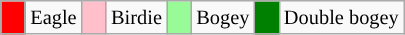<table class="wikitable" span=50 style="font-size:85%;">
<tr>
<td style="background: Red;" width=10></td>
<td>Eagle</td>
<td style="background: Pink;" width=10></td>
<td>Birdie</td>
<td style="background: PaleGreen;" width=10></td>
<td>Bogey</td>
<td style="background: Green;" width=10></td>
<td>Double bogey</td>
</tr>
</table>
